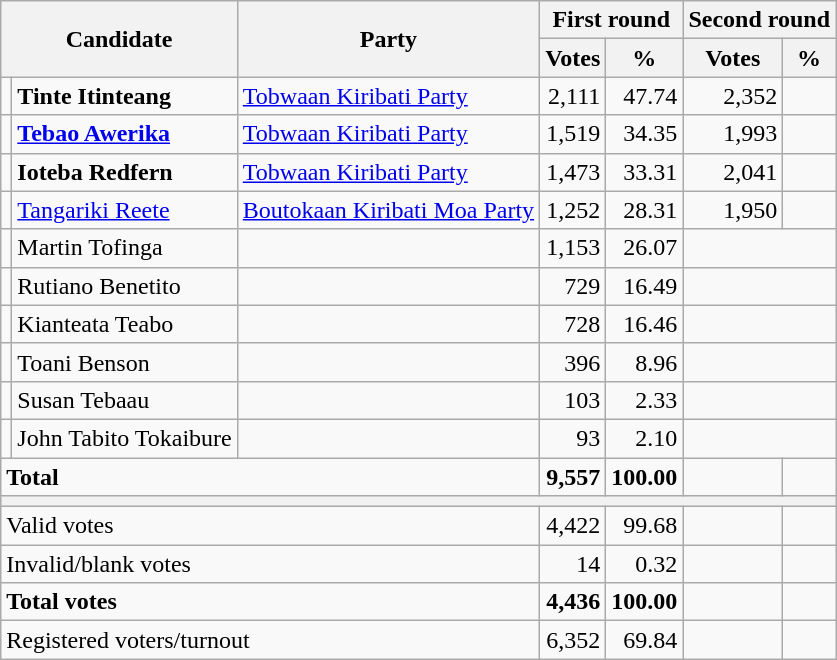<table class=wikitable style=text-align:right>
<tr>
<th colspan=2 rowspan=2>Candidate</th>
<th rowspan=2>Party</th>
<th colspan=2>First round</th>
<th colspan=2>Second round</th>
</tr>
<tr>
<th>Votes</th>
<th>%</th>
<th>Votes</th>
<th>%</th>
</tr>
<tr>
<td bgcolor=></td>
<td align=left><strong>Tinte Itinteang</strong></td>
<td align=left><a href='#'>Tobwaan Kiribati Party</a></td>
<td>2,111</td>
<td>47.74</td>
<td>2,352</td>
<td></td>
</tr>
<tr>
<td bgcolor=></td>
<td align=left><strong><a href='#'>Tebao Awerika</a></strong></td>
<td align=left><a href='#'>Tobwaan Kiribati Party</a></td>
<td>1,519</td>
<td>34.35</td>
<td>1,993</td>
<td></td>
</tr>
<tr>
<td bgcolor=></td>
<td align=left><strong>Ioteba Redfern</strong></td>
<td align=left><a href='#'>Tobwaan Kiribati Party</a></td>
<td>1,473</td>
<td>33.31</td>
<td>2,041</td>
<td></td>
</tr>
<tr>
<td bgcolor=></td>
<td align=left><a href='#'>Tangariki Reete</a></td>
<td align=left><a href='#'>Boutokaan Kiribati Moa Party</a></td>
<td>1,252</td>
<td>28.31</td>
<td>1,950</td>
<td></td>
</tr>
<tr>
<td></td>
<td align=left>Martin Tofinga</td>
<td></td>
<td>1,153</td>
<td>26.07</td>
<td align=center colspan=2></td>
</tr>
<tr>
<td></td>
<td align=left>Rutiano Benetito</td>
<td></td>
<td>729</td>
<td>16.49</td>
<td colspan=2></td>
</tr>
<tr>
<td></td>
<td align=left>Kianteata Teabo</td>
<td></td>
<td>728</td>
<td>16.46</td>
<td colspan=2></td>
</tr>
<tr>
<td></td>
<td align=left>Toani Benson</td>
<td></td>
<td>396</td>
<td>8.96</td>
<td colspan=2></td>
</tr>
<tr>
<td></td>
<td align=left>Susan Tebaau</td>
<td></td>
<td>103</td>
<td>2.33</td>
<td colspan=2></td>
</tr>
<tr>
<td></td>
<td align=left>John Tabito Tokaibure</td>
<td></td>
<td>93</td>
<td>2.10</td>
<td colspan=2></td>
</tr>
<tr style="font-weight:bold">
<td colspan=3 align=left>Total</td>
<td>9,557</td>
<td>100.00</td>
<td></td>
<td></td>
</tr>
<tr>
<th colspan=7></th>
</tr>
<tr>
<td colspan=3 align=left>Valid votes</td>
<td>4,422</td>
<td>99.68</td>
<td></td>
<td></td>
</tr>
<tr>
<td colspan=3 align=left>Invalid/blank votes</td>
<td>14</td>
<td>0.32</td>
<td></td>
<td></td>
</tr>
<tr style="font-weight:bold">
<td colspan=3 align=left>Total votes</td>
<td>4,436</td>
<td>100.00</td>
<td></td>
<td></td>
</tr>
<tr>
<td colspan=3 align=left>Registered voters/turnout</td>
<td>6,352</td>
<td>69.84</td>
<td></td>
<td></td>
</tr>
</table>
